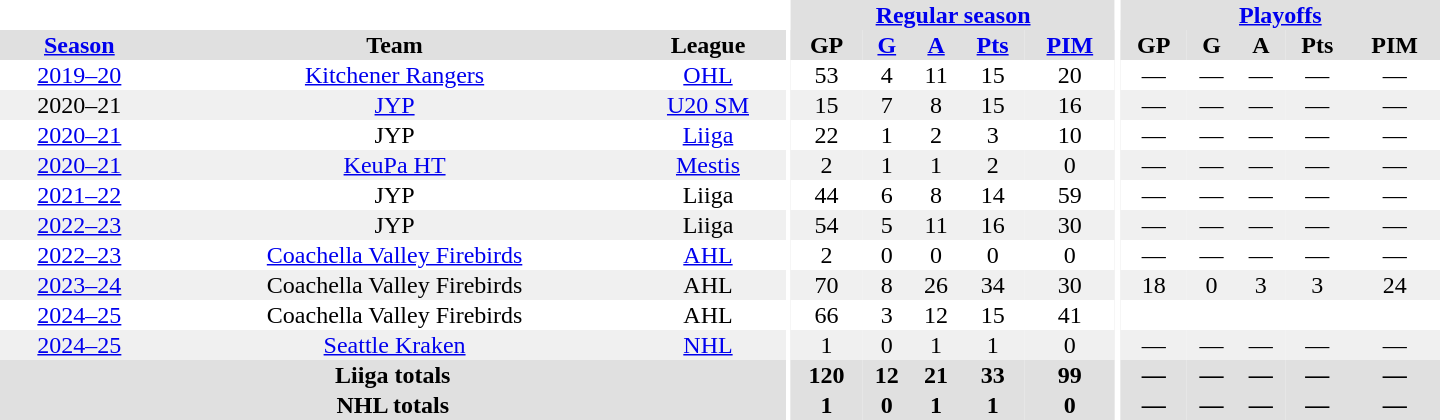<table border="0" cellpadding="1" cellspacing="0" style="text-align:center; width:60em">
<tr bgcolor="#e0e0e0">
<th colspan="3" bgcolor="#ffffff"></th>
<th rowspan="100" bgcolor="#ffffff"></th>
<th colspan="5"><a href='#'>Regular season</a></th>
<th rowspan="100" bgcolor="#ffffff"></th>
<th colspan="5"><a href='#'>Playoffs</a></th>
</tr>
<tr bgcolor="#e0e0e0">
<th><a href='#'>Season</a></th>
<th>Team</th>
<th>League</th>
<th>GP</th>
<th><a href='#'>G</a></th>
<th><a href='#'>A</a></th>
<th><a href='#'>Pts</a></th>
<th><a href='#'>PIM</a></th>
<th>GP</th>
<th>G</th>
<th>A</th>
<th>Pts</th>
<th>PIM</th>
</tr>
<tr>
<td><a href='#'>2019–20</a></td>
<td><a href='#'>Kitchener Rangers</a></td>
<td><a href='#'>OHL</a></td>
<td>53</td>
<td>4</td>
<td>11</td>
<td>15</td>
<td>20</td>
<td>—</td>
<td>—</td>
<td>—</td>
<td>—</td>
<td>—</td>
</tr>
<tr bgcolor="#f0f0f0">
<td>2020–21</td>
<td><a href='#'>JYP</a></td>
<td><a href='#'>U20 SM</a></td>
<td>15</td>
<td>7</td>
<td>8</td>
<td>15</td>
<td>16</td>
<td>—</td>
<td>—</td>
<td>—</td>
<td>—</td>
<td>—</td>
</tr>
<tr>
<td><a href='#'>2020–21</a></td>
<td>JYP</td>
<td><a href='#'>Liiga</a></td>
<td>22</td>
<td>1</td>
<td>2</td>
<td>3</td>
<td>10</td>
<td>—</td>
<td>—</td>
<td>—</td>
<td>—</td>
<td>—</td>
</tr>
<tr bgcolor="#f0f0f0">
<td><a href='#'>2020–21</a></td>
<td><a href='#'>KeuPa HT</a></td>
<td><a href='#'>Mestis</a></td>
<td>2</td>
<td>1</td>
<td>1</td>
<td>2</td>
<td>0</td>
<td>—</td>
<td>—</td>
<td>—</td>
<td>—</td>
<td>—</td>
</tr>
<tr>
<td><a href='#'>2021–22</a></td>
<td>JYP</td>
<td>Liiga</td>
<td>44</td>
<td>6</td>
<td>8</td>
<td>14</td>
<td>59</td>
<td>—</td>
<td>—</td>
<td>—</td>
<td>—</td>
<td>—</td>
</tr>
<tr bgcolor="#f0f0f0">
<td><a href='#'>2022–23</a></td>
<td>JYP</td>
<td>Liiga</td>
<td>54</td>
<td>5</td>
<td>11</td>
<td>16</td>
<td>30</td>
<td>—</td>
<td>—</td>
<td>—</td>
<td>—</td>
<td>—</td>
</tr>
<tr>
<td><a href='#'>2022–23</a></td>
<td><a href='#'>Coachella Valley Firebirds</a></td>
<td><a href='#'>AHL</a></td>
<td>2</td>
<td>0</td>
<td>0</td>
<td>0</td>
<td>0</td>
<td>—</td>
<td>—</td>
<td>—</td>
<td>—</td>
<td>—</td>
</tr>
<tr bgcolor="#f0f0f0">
<td><a href='#'>2023–24</a></td>
<td>Coachella Valley Firebirds</td>
<td>AHL</td>
<td>70</td>
<td>8</td>
<td>26</td>
<td>34</td>
<td>30</td>
<td>18</td>
<td>0</td>
<td>3</td>
<td>3</td>
<td>24</td>
</tr>
<tr>
<td><a href='#'>2024–25</a></td>
<td>Coachella Valley Firebirds</td>
<td>AHL</td>
<td>66</td>
<td>3</td>
<td>12</td>
<td>15</td>
<td>41</td>
<td></td>
<td></td>
<td></td>
<td></td>
<td></td>
</tr>
<tr bgcolor="#f0f0f0">
<td><a href='#'>2024–25</a></td>
<td><a href='#'>Seattle Kraken</a></td>
<td><a href='#'>NHL</a></td>
<td>1</td>
<td>0</td>
<td>1</td>
<td>1</td>
<td>0</td>
<td>—</td>
<td>—</td>
<td>—</td>
<td>—</td>
<td>—</td>
</tr>
<tr bgcolor="#e0e0e0">
<th colspan="3">Liiga totals</th>
<th>120</th>
<th>12</th>
<th>21</th>
<th>33</th>
<th>99</th>
<th>—</th>
<th>—</th>
<th>—</th>
<th>—</th>
<th>—</th>
</tr>
<tr bgcolor="#e0e0e0">
<th colspan="3">NHL totals</th>
<th>1</th>
<th>0</th>
<th>1</th>
<th>1</th>
<th>0</th>
<th>—</th>
<th>—</th>
<th>—</th>
<th>—</th>
<th>—</th>
</tr>
</table>
